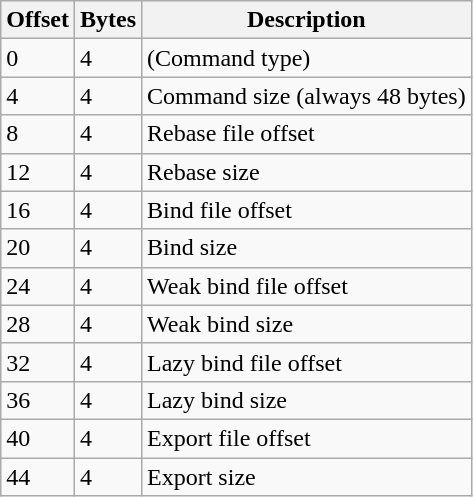<table class="wikitable">
<tr>
<th>Offset</th>
<th>Bytes</th>
<th>Description</th>
</tr>
<tr>
<td>0</td>
<td>4</td>
<td> (Command type)</td>
</tr>
<tr>
<td>4</td>
<td>4</td>
<td>Command size (always 48 bytes)</td>
</tr>
<tr>
<td>8</td>
<td>4</td>
<td>Rebase file offset</td>
</tr>
<tr>
<td>12</td>
<td>4</td>
<td>Rebase size</td>
</tr>
<tr>
<td>16</td>
<td>4</td>
<td>Bind file offset</td>
</tr>
<tr>
<td>20</td>
<td>4</td>
<td>Bind size</td>
</tr>
<tr>
<td>24</td>
<td>4</td>
<td>Weak bind file offset</td>
</tr>
<tr>
<td>28</td>
<td>4</td>
<td>Weak bind size</td>
</tr>
<tr>
<td>32</td>
<td>4</td>
<td>Lazy bind file offset</td>
</tr>
<tr>
<td>36</td>
<td>4</td>
<td>Lazy bind size</td>
</tr>
<tr>
<td>40</td>
<td>4</td>
<td>Export file offset</td>
</tr>
<tr>
<td>44</td>
<td>4</td>
<td>Export size</td>
</tr>
</table>
